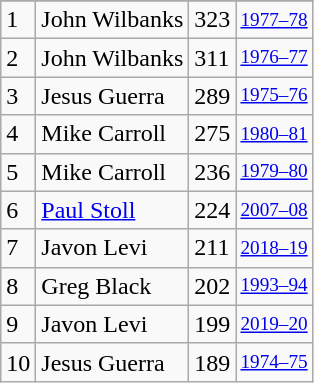<table class="wikitable">
<tr>
</tr>
<tr>
<td>1</td>
<td>John Wilbanks</td>
<td>323</td>
<td style="font-size:80%;"><a href='#'>1977–78</a></td>
</tr>
<tr>
<td>2</td>
<td>John Wilbanks</td>
<td>311</td>
<td style="font-size:80%;"><a href='#'>1976–77</a></td>
</tr>
<tr>
<td>3</td>
<td>Jesus Guerra</td>
<td>289</td>
<td style="font-size:80%;"><a href='#'>1975–76</a></td>
</tr>
<tr>
<td>4</td>
<td>Mike Carroll</td>
<td>275</td>
<td style="font-size:80%;"><a href='#'>1980–81</a></td>
</tr>
<tr>
<td>5</td>
<td>Mike Carroll</td>
<td>236</td>
<td style="font-size:80%;"><a href='#'>1979–80</a></td>
</tr>
<tr>
<td>6</td>
<td><a href='#'>Paul Stoll</a></td>
<td>224</td>
<td style="font-size:80%;"><a href='#'>2007–08</a></td>
</tr>
<tr>
<td>7</td>
<td>Javon Levi</td>
<td>211</td>
<td style="font-size:80%;"><a href='#'>2018–19</a></td>
</tr>
<tr>
<td>8</td>
<td>Greg Black</td>
<td>202</td>
<td style="font-size:80%;"><a href='#'>1993–94</a></td>
</tr>
<tr>
<td>9</td>
<td>Javon Levi</td>
<td>199</td>
<td style="font-size:80%;"><a href='#'>2019–20</a></td>
</tr>
<tr>
<td>10</td>
<td>Jesus Guerra</td>
<td>189</td>
<td style="font-size:80%;"><a href='#'>1974–75</a></td>
</tr>
</table>
